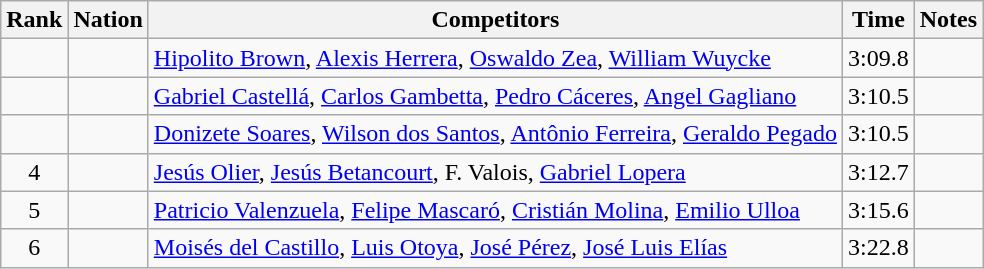<table class="wikitable sortable" style="text-align:center">
<tr>
<th>Rank</th>
<th>Nation</th>
<th>Competitors</th>
<th>Time</th>
<th>Notes</th>
</tr>
<tr>
<td></td>
<td align=left></td>
<td align=left><a href='#'>Hipolito Brown</a>, <a href='#'>Alexis Herrera</a>, <a href='#'>Oswaldo Zea</a>, <a href='#'>William Wuycke</a></td>
<td>3:09.8</td>
<td></td>
</tr>
<tr>
<td></td>
<td align=left></td>
<td align=left><a href='#'>Gabriel Castellá</a>, <a href='#'>Carlos Gambetta</a>, <a href='#'>Pedro Cáceres</a>, <a href='#'>Angel Gagliano</a></td>
<td>3:10.5</td>
<td></td>
</tr>
<tr>
<td></td>
<td align=left></td>
<td align=left><a href='#'>Donizete Soares</a>, <a href='#'>Wilson dos Santos</a>, <a href='#'>Antônio Ferreira</a>, <a href='#'>Geraldo Pegado</a></td>
<td>3:10.5</td>
<td></td>
</tr>
<tr>
<td>4</td>
<td align=left></td>
<td align=left><a href='#'>Jesús Olier</a>, <a href='#'>Jesús Betancourt</a>, F. Valois, <a href='#'>Gabriel Lopera</a></td>
<td>3:12.7</td>
<td></td>
</tr>
<tr>
<td>5</td>
<td align=left></td>
<td align=left><a href='#'>Patricio Valenzuela</a>, <a href='#'>Felipe Mascaró</a>, <a href='#'>Cristián Molina</a>, <a href='#'>Emilio Ulloa</a></td>
<td>3:15.6</td>
<td></td>
</tr>
<tr>
<td>6</td>
<td align=left></td>
<td align=left><a href='#'>Moisés del Castillo</a>, <a href='#'>Luis Otoya</a>, <a href='#'>José Pérez</a>, <a href='#'>José Luis Elías</a></td>
<td>3:22.8</td>
<td></td>
</tr>
</table>
